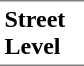<table border=0 cellspacing=0 cellpadding=3>
<tr>
<td style="border-bottom:solid 1px gray;border-top:solid 1px gray;" width=50 valign=top><strong>Street Level</strong></td>
</tr>
</table>
